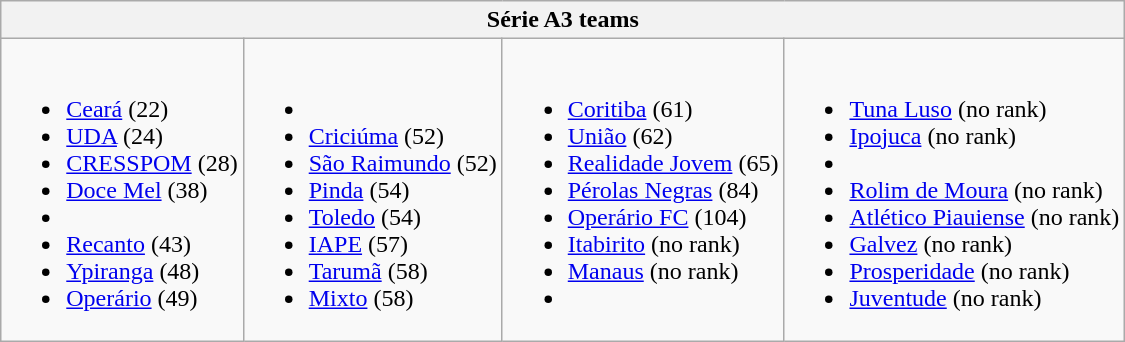<table class="wikitable">
<tr>
<th colspan=4>Série A3 teams</th>
</tr>
<tr>
<td><br><ul><li> <a href='#'>Ceará</a> (22)</li><li> <a href='#'>UDA</a> (24)</li><li> <a href='#'>CRESSPOM</a> (28)</li><li> <a href='#'>Doce Mel</a> (38)</li><li></li><li> <a href='#'>Recanto</a> (43)</li><li> <a href='#'>Ypiranga</a> (48)</li><li> <a href='#'>Operário</a> (49)</li></ul></td>
<td><br><ul><li></li><li> <a href='#'>Criciúma</a> (52)</li><li> <a href='#'>São Raimundo</a> (52)</li><li> <a href='#'>Pinda</a> (54)</li><li> <a href='#'>Toledo</a> (54)</li><li> <a href='#'>IAPE</a> (57)</li><li> <a href='#'>Tarumã</a> (58)</li><li> <a href='#'>Mixto</a> (58)</li></ul></td>
<td><br><ul><li> <a href='#'>Coritiba</a> (61)</li><li> <a href='#'>União</a> (62)</li><li> <a href='#'>Realidade Jovem</a> (65)</li><li> <a href='#'>Pérolas Negras</a> (84)</li><li> <a href='#'>Operário FC</a> (104)</li><li> <a href='#'>Itabirito</a> (no rank)</li><li> <a href='#'>Manaus</a> (no rank)</li><li></li></ul></td>
<td><br><ul><li> <a href='#'>Tuna Luso</a> (no rank)</li><li> <a href='#'>Ipojuca</a> (no rank)</li><li></li><li> <a href='#'>Rolim de Moura</a> (no rank)</li><li> <a href='#'>Atlético Piauiense</a> (no rank)</li><li> <a href='#'>Galvez</a> (no rank)</li><li> <a href='#'>Prosperidade</a> (no rank)</li><li> <a href='#'>Juventude</a> (no rank)</li></ul></td>
</tr>
</table>
